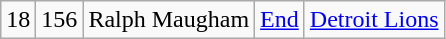<table class="wikitable" style="text-align:center">
<tr>
<td>18</td>
<td>156</td>
<td>Ralph Maugham</td>
<td><a href='#'>End</a></td>
<td><a href='#'>Detroit Lions</a></td>
</tr>
</table>
